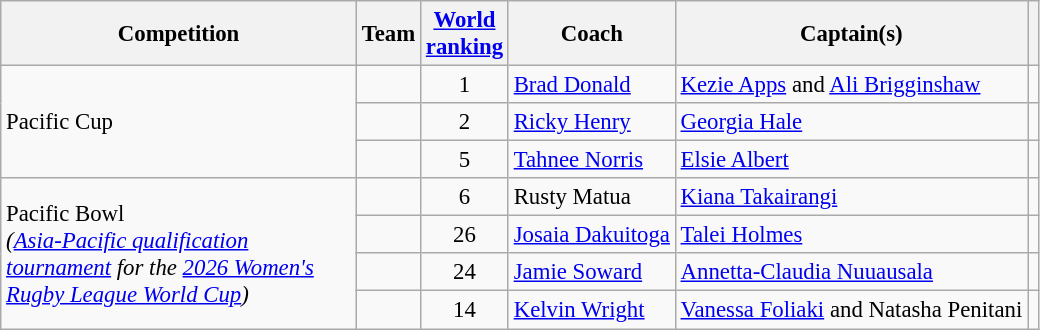<table class="wikitable sortable" style="font-size:95%;">
<tr>
<th width=230>Competition</th>
<th>Team</th>
<th><a href='#'>World<br>ranking</a></th>
<th>Coach</th>
<th>Captain(s)</th>
<th></th>
</tr>
<tr>
<td rowspan="3">Pacific Cup</td>
<td></td>
<td align="center">1</td>
<td> <a href='#'>Brad Donald</a></td>
<td><a href='#'>Kezie Apps</a> and <a href='#'>Ali Brigginshaw</a></td>
<td align=center></td>
</tr>
<tr>
<td></td>
<td align="center">2</td>
<td> <a href='#'>Ricky Henry</a></td>
<td><a href='#'>Georgia Hale</a></td>
<td align="center"></td>
</tr>
<tr>
<td></td>
<td align="center">5</td>
<td> <a href='#'>Tahnee Norris</a></td>
<td><a href='#'>Elsie Albert</a></td>
<td align="center"></td>
</tr>
<tr>
<td rowspan=4>Pacific Bowl <br> <em>(<a href='#'>Asia-Pacific qualification tournament</a> for the <a href='#'>2026 Women's Rugby League World Cup</a>)</em></td>
<td></td>
<td align="center">6</td>
<td> Rusty Matua</td>
<td><a href='#'>Kiana Takairangi</a></td>
<td align="center"></td>
</tr>
<tr>
<td></td>
<td align="center">26</td>
<td> <a href='#'>Josaia Dakuitoga</a></td>
<td><a href='#'>Talei Holmes</a></td>
<td align="center"></td>
</tr>
<tr>
<td></td>
<td align="center">24</td>
<td> <a href='#'>Jamie Soward</a></td>
<td><a href='#'>Annetta-Claudia Nuuausala</a></td>
<td align="center"></td>
</tr>
<tr>
<td></td>
<td align="center">14</td>
<td> <a href='#'>Kelvin Wright</a></td>
<td><a href='#'>Vanessa Foliaki</a> and Natasha Penitani</td>
<td align="center"></td>
</tr>
</table>
